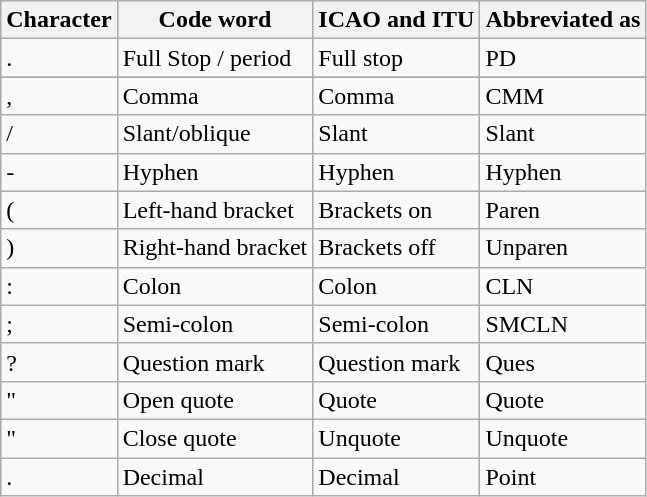<table class="wikitable">
<tr>
<th>Character</th>
<th>Code word</th>
<th>ICAO and ITU</th>
<th>Abbreviated as</th>
</tr>
<tr>
<td>.</td>
<td>Full Stop / period</td>
<td>Full stop</td>
<td>PD</td>
</tr>
<tr>
</tr>
<tr>
<td>,</td>
<td>Comma</td>
<td>Comma</td>
<td>CMM</td>
</tr>
<tr>
<td>/</td>
<td>Slant/oblique</td>
<td>Slant</td>
<td>Slant</td>
</tr>
<tr>
<td>-</td>
<td>Hyphen</td>
<td>Hyphen</td>
<td>Hyphen</td>
</tr>
<tr>
<td>(</td>
<td>Left-hand bracket</td>
<td>Brackets on</td>
<td>Paren</td>
</tr>
<tr>
<td>)</td>
<td>Right-hand bracket</td>
<td>Brackets off</td>
<td>Unparen</td>
</tr>
<tr>
<td>:</td>
<td>Colon</td>
<td>Colon</td>
<td>CLN</td>
</tr>
<tr>
<td>;</td>
<td>Semi-colon</td>
<td>Semi-colon</td>
<td>SMCLN</td>
</tr>
<tr>
<td>?</td>
<td>Question mark</td>
<td>Question mark</td>
<td>Ques</td>
</tr>
<tr>
<td>"</td>
<td>Open quote</td>
<td>Quote</td>
<td>Quote</td>
</tr>
<tr>
<td>"</td>
<td>Close quote</td>
<td>Unquote</td>
<td>Unquote</td>
</tr>
<tr>
<td>.</td>
<td>Decimal</td>
<td>Decimal</td>
<td>Point</td>
</tr>
</table>
